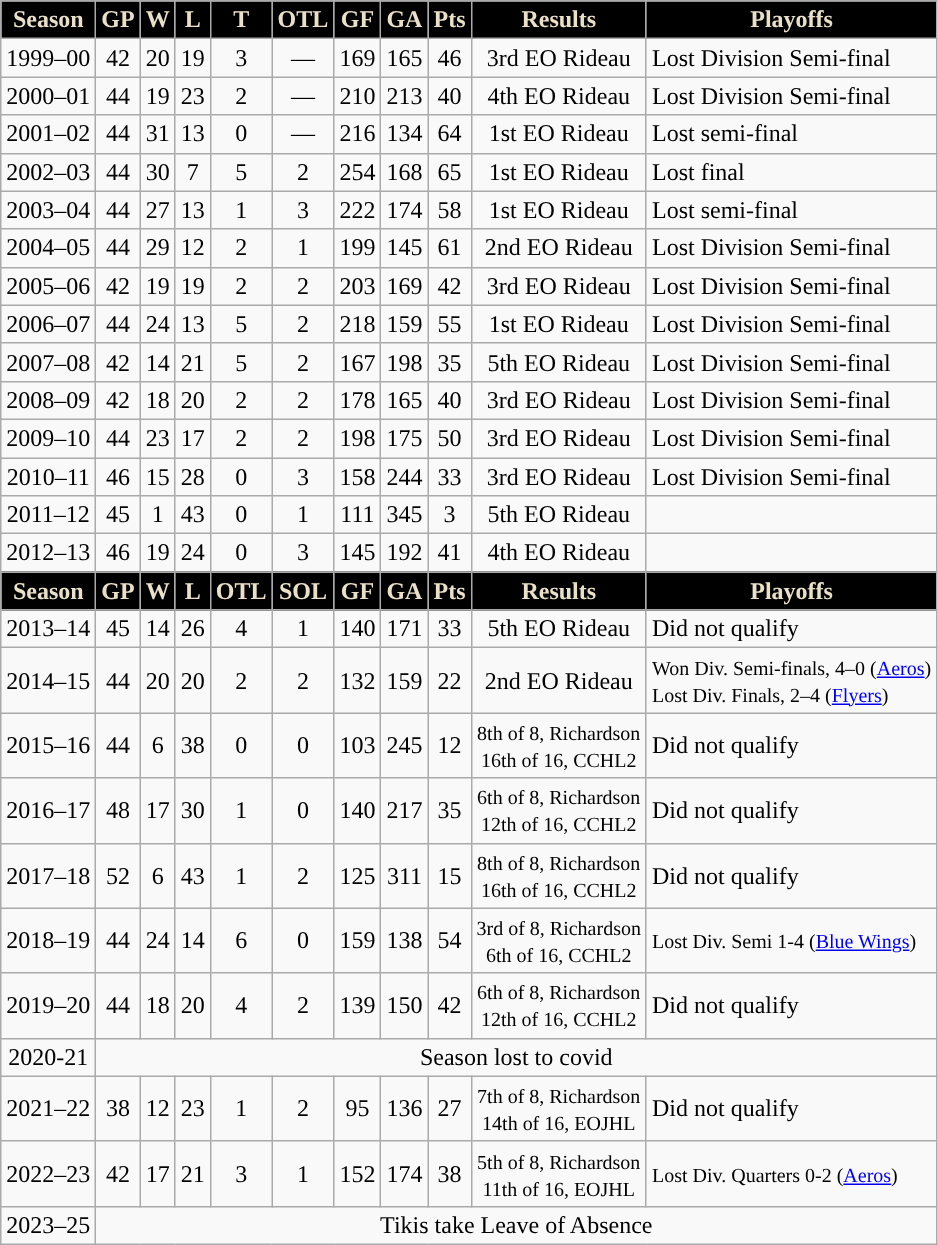<table class="wikitable" style="text-align:center">
<tr style="color:#EAE0C8; font-weight:bold; background-color:#000000;">
<td>Season</td>
<td>GP</td>
<td>W</td>
<td>L</td>
<td>T</td>
<td>OTL</td>
<td>GF</td>
<td>GA</td>
<td>Pts</td>
<td>Results</td>
<td>Playoffs</td>
</tr>
<tr>
<td>1999–00</td>
<td>42</td>
<td>20</td>
<td>19</td>
<td>3</td>
<td>—</td>
<td>169</td>
<td>165</td>
<td>46</td>
<td>3rd EO Rideau</td>
<td align=left>Lost Division Semi-final</td>
</tr>
<tr>
<td>2000–01</td>
<td>44</td>
<td>19</td>
<td>23</td>
<td>2</td>
<td>—</td>
<td>210</td>
<td>213</td>
<td>40</td>
<td>4th EO Rideau</td>
<td align=left>Lost Division Semi-final</td>
</tr>
<tr>
<td>2001–02</td>
<td>44</td>
<td>31</td>
<td>13</td>
<td>0</td>
<td>—</td>
<td>216</td>
<td>134</td>
<td>64</td>
<td>1st EO Rideau</td>
<td align=left>Lost semi-final</td>
</tr>
<tr>
<td>2002–03</td>
<td>44</td>
<td>30</td>
<td>7</td>
<td>5</td>
<td>2</td>
<td>254</td>
<td>168</td>
<td>65</td>
<td>1st EO Rideau</td>
<td align=left>Lost final</td>
</tr>
<tr>
<td>2003–04</td>
<td>44</td>
<td>27</td>
<td>13</td>
<td>1</td>
<td>3</td>
<td>222</td>
<td>174</td>
<td>58</td>
<td>1st EO Rideau</td>
<td align=left>Lost semi-final</td>
</tr>
<tr>
<td>2004–05</td>
<td>44</td>
<td>29</td>
<td>12</td>
<td>2</td>
<td>1</td>
<td>199</td>
<td>145</td>
<td>61</td>
<td>2nd EO Rideau</td>
<td align=left>Lost Division Semi-final</td>
</tr>
<tr>
<td>2005–06</td>
<td>42</td>
<td>19</td>
<td>19</td>
<td>2</td>
<td>2</td>
<td>203</td>
<td>169</td>
<td>42</td>
<td>3rd EO Rideau</td>
<td align=left>Lost Division Semi-final</td>
</tr>
<tr>
<td>2006–07</td>
<td>44</td>
<td>24</td>
<td>13</td>
<td>5</td>
<td>2</td>
<td>218</td>
<td>159</td>
<td>55</td>
<td>1st EO Rideau</td>
<td align=left>Lost Division Semi-final</td>
</tr>
<tr>
<td>2007–08</td>
<td>42</td>
<td>14</td>
<td>21</td>
<td>5</td>
<td>2</td>
<td>167</td>
<td>198</td>
<td>35</td>
<td>5th EO Rideau</td>
<td align=left>Lost Division Semi-final</td>
</tr>
<tr>
<td>2008–09</td>
<td>42</td>
<td>18</td>
<td>20</td>
<td>2</td>
<td>2</td>
<td>178</td>
<td>165</td>
<td>40</td>
<td>3rd EO Rideau</td>
<td align=left>Lost Division Semi-final</td>
</tr>
<tr>
<td>2009–10</td>
<td>44</td>
<td>23</td>
<td>17</td>
<td>2</td>
<td>2</td>
<td>198</td>
<td>175</td>
<td>50</td>
<td>3rd EO Rideau</td>
<td align=left>Lost Division Semi-final</td>
</tr>
<tr>
<td>2010–11</td>
<td>46</td>
<td>15</td>
<td>28</td>
<td>0</td>
<td>3</td>
<td>158</td>
<td>244</td>
<td>33</td>
<td>3rd EO Rideau</td>
<td align=left>Lost Division Semi-final</td>
</tr>
<tr>
<td>2011–12</td>
<td>45</td>
<td>1</td>
<td>43</td>
<td>0</td>
<td>1</td>
<td>111</td>
<td>345</td>
<td>3</td>
<td>5th EO Rideau</td>
<td align=left></td>
</tr>
<tr>
<td>2012–13</td>
<td>46</td>
<td>19</td>
<td>24</td>
<td>0</td>
<td>3</td>
<td>145</td>
<td>192</td>
<td>41</td>
<td>4th EO Rideau</td>
<td align=left></td>
</tr>
<tr style="color:#EAE0C8; font-weight:bold; background-color:#000000;">
<td>Season</td>
<td>GP</td>
<td>W</td>
<td>L</td>
<td>OTL</td>
<td>SOL</td>
<td>GF</td>
<td>GA</td>
<td>Pts</td>
<td>Results</td>
<td>Playoffs</td>
</tr>
<tr>
<td>2013–14</td>
<td>45</td>
<td>14</td>
<td>26</td>
<td>4</td>
<td>1</td>
<td>140</td>
<td>171</td>
<td>33</td>
<td>5th EO Rideau</td>
<td align=left>Did not qualify</td>
</tr>
<tr>
<td>2014–15</td>
<td>44</td>
<td>20</td>
<td>20</td>
<td>2</td>
<td>2</td>
<td>132</td>
<td>159</td>
<td>22</td>
<td>2nd EO Rideau</td>
<td align=left><small>Won Div. Semi-finals, 4–0 (<a href='#'>Aeros</a>)<br>Lost Div. Finals, 2–4 (<a href='#'>Flyers</a>)</small></td>
</tr>
<tr>
<td>2015–16</td>
<td>44</td>
<td>6</td>
<td>38</td>
<td>0</td>
<td>0</td>
<td>103</td>
<td>245</td>
<td>12</td>
<td><small>8th of 8, Richardson<br>16th of 16, CCHL2</small></td>
<td align=left>Did not qualify</td>
</tr>
<tr>
<td>2016–17</td>
<td>48</td>
<td>17</td>
<td>30</td>
<td>1</td>
<td>0</td>
<td>140</td>
<td>217</td>
<td>35</td>
<td><small>6th of 8, Richardson<br>12th of 16, CCHL2</small></td>
<td align=left>Did not qualify</td>
</tr>
<tr>
<td>2017–18</td>
<td>52</td>
<td>6</td>
<td>43</td>
<td>1</td>
<td>2</td>
<td>125</td>
<td>311</td>
<td>15</td>
<td><small>8th of 8, Richardson<br>16th of 16, CCHL2</small></td>
<td align=left>Did not qualify</td>
</tr>
<tr>
<td>2018–19</td>
<td>44</td>
<td>24</td>
<td>14</td>
<td>6</td>
<td>0</td>
<td>159</td>
<td>138</td>
<td>54</td>
<td><small>3rd of 8, Richardson<br>6th of 16, CCHL2</small></td>
<td align=left><small>Lost Div. Semi 1-4 (<a href='#'>Blue Wings</a>)</small></td>
</tr>
<tr>
<td>2019–20</td>
<td>44</td>
<td>18</td>
<td>20</td>
<td>4</td>
<td>2</td>
<td>139</td>
<td>150</td>
<td>42</td>
<td><small>6th of 8, Richardson<br>12th of 16, CCHL2</small></td>
<td align=left>Did not qualify</td>
</tr>
<tr>
<td>2020-21</td>
<td colspan="10">Season lost to covid</td>
</tr>
<tr>
<td>2021–22</td>
<td>38</td>
<td>12</td>
<td>23</td>
<td>1</td>
<td>2</td>
<td>95</td>
<td>136</td>
<td>27</td>
<td><small>7th of 8, Richardson<br>14th of 16, EOJHL</small></td>
<td align=left>Did not qualify</td>
</tr>
<tr>
<td>2022–23</td>
<td>42</td>
<td>17</td>
<td>21</td>
<td>3</td>
<td>1</td>
<td>152</td>
<td>174</td>
<td>38</td>
<td><small>5th of 8, Richardson<br>11th of 16, EOJHL</small></td>
<td align=left><small>Lost Div. Quarters 0-2 (<a href='#'>Aeros</a>)</small></td>
</tr>
<tr>
<td>2023–25</td>
<td colspan=10>Tikis take Leave of Absence</td>
</tr>
</table>
